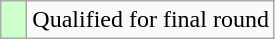<table class="wikitable">
<tr>
<td style="width:10px; background:#cfc"></td>
<td>Qualified for final round</td>
</tr>
</table>
